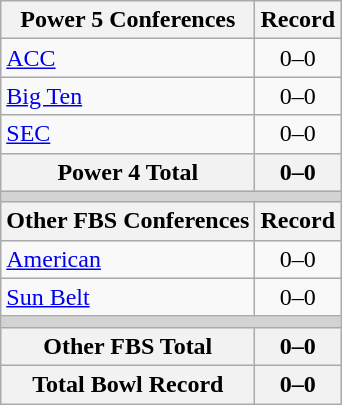<table class="wikitable">
<tr>
<th>Power 5 Conferences</th>
<th>Record</th>
</tr>
<tr>
<td><a href='#'>ACC</a></td>
<td align=center>0–0</td>
</tr>
<tr>
<td><a href='#'>Big Ten</a></td>
<td align=center>0–0</td>
</tr>
<tr>
<td><a href='#'>SEC</a></td>
<td align=center>0–0</td>
</tr>
<tr>
<th>Power 4 Total</th>
<th>0–0</th>
</tr>
<tr>
<th colspan="2" style="background:lightgrey;"></th>
</tr>
<tr>
<th>Other FBS Conferences</th>
<th>Record</th>
</tr>
<tr>
<td><a href='#'>American</a></td>
<td align=center>0–0</td>
</tr>
<tr>
<td><a href='#'>Sun Belt</a></td>
<td align=center>0–0</td>
</tr>
<tr>
<th colspan="2" style="background:lightgrey;"></th>
</tr>
<tr>
<th>Other FBS Total</th>
<th>0–0</th>
</tr>
<tr>
<th>Total Bowl Record</th>
<th>0–0</th>
</tr>
</table>
